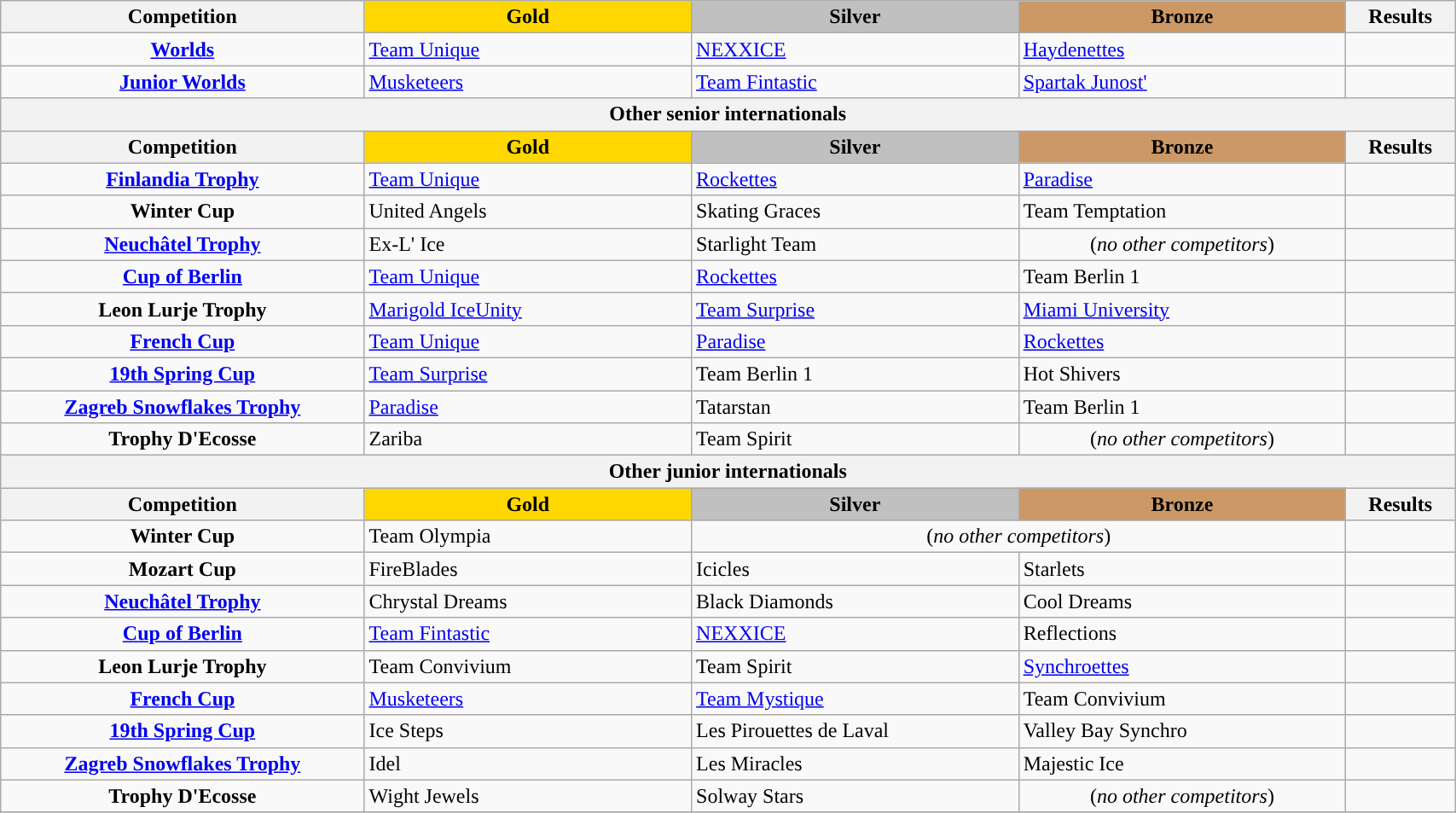<table class="wikitable unsortable" style="text-align:left; width:90%;">
<tr>
<th scope="col" style="text-align:center; width:25%;">Competition</th>
<td scope="col" style="text-align:center; width:22.5%; background:gold"><strong>Gold</strong></td>
<td scope="col" style="text-align:center; width:22.5%; background:silver"><strong>Silver</strong></td>
<td scope="col" style="text-align:center; width:22.5%; background:#c96"><strong>Bronze</strong></td>
<th scope="col" style="text-align:center; width:7.5%;">Results</th>
</tr>
<tr>
<td align="center"><strong><a href='#'>Worlds</a></strong></td>
<td> <a href='#'>Team Unique</a></td>
<td> <a href='#'>NEXXICE</a></td>
<td> <a href='#'>Haydenettes</a></td>
<td align="center"></td>
</tr>
<tr>
<td align="center"><strong><a href='#'>Junior Worlds</a></strong></td>
<td> <a href='#'>Musketeers</a></td>
<td> <a href='#'>Team Fintastic</a></td>
<td> <a href='#'>Spartak Junost'</a></td>
<td align="center"></td>
</tr>
<tr>
<th colspan=5>Other senior internationals</th>
</tr>
<tr>
<th scope="col" style="text-align:center; width:25%;">Competition</th>
<td scope="col" style="text-align:center; width:22.5%; background:gold"><strong>Gold</strong></td>
<td scope="col" style="text-align:center; width:22.5%; background:silver"><strong>Silver</strong></td>
<td scope="col" style="text-align:center; width:22.5%; background:#c96"><strong>Bronze</strong></td>
<th scope="col" style="text-align:center; width:7.5%;">Results</th>
</tr>
<tr>
<td align="center"><strong><a href='#'>Finlandia Trophy</a></strong></td>
<td> <a href='#'>Team Unique</a></td>
<td> <a href='#'>Rockettes</a></td>
<td> <a href='#'>Paradise</a></td>
<td align="center"></td>
</tr>
<tr>
<td align="center"><strong>Winter Cup</strong></td>
<td> United Angels</td>
<td> Skating Graces</td>
<td> Team Temptation</td>
<td align="center"></td>
</tr>
<tr>
<td align="center"><strong><a href='#'>Neuchâtel Trophy</a></strong></td>
<td> Ex-L' Ice</td>
<td> Starlight Team</td>
<td align="center">(<em>no other competitors</em>)</td>
<td align="center"></td>
</tr>
<tr>
<td align="center"><strong><a href='#'>Cup of Berlin</a></strong></td>
<td> <a href='#'>Team Unique</a></td>
<td> <a href='#'>Rockettes</a></td>
<td> Team Berlin 1</td>
<td align="center"></td>
</tr>
<tr>
<td align="center"><strong>Leon Lurje Trophy</strong></td>
<td> <a href='#'>Marigold IceUnity</a></td>
<td> <a href='#'>Team Surprise</a></td>
<td> <a href='#'>Miami University</a></td>
<td align="center"></td>
</tr>
<tr>
<td align="center"><strong><a href='#'>French Cup</a></strong></td>
<td> <a href='#'>Team Unique</a></td>
<td> <a href='#'>Paradise</a></td>
<td> <a href='#'>Rockettes</a></td>
<td align="center"></td>
</tr>
<tr>
<td align="center"><strong><a href='#'>19th Spring Cup</a></strong></td>
<td> <a href='#'>Team Surprise</a></td>
<td> Team Berlin 1</td>
<td> Hot Shivers</td>
<td align="center"></td>
</tr>
<tr>
<td align="center"><strong><a href='#'>Zagreb Snowflakes Trophy</a></strong></td>
<td> <a href='#'>Paradise</a></td>
<td> Tatarstan</td>
<td> Team Berlin 1</td>
<td align="center"></td>
</tr>
<tr>
<td align="center"><strong>Trophy D'Ecosse</strong></td>
<td> Zariba</td>
<td> Team Spirit</td>
<td align="center">(<em>no other competitors</em>)</td>
<td align="center"></td>
</tr>
<tr>
<th colspan=5>Other junior internationals</th>
</tr>
<tr>
<th scope="col" style="text-align:center; width:25%;">Competition</th>
<td scope="col" style="text-align:center; width:22.5%; background:gold"><strong>Gold</strong></td>
<td scope="col" style="text-align:center; width:22.5%; background:silver"><strong>Silver</strong></td>
<td scope="col" style="text-align:center; width:22.5%; background:#c96"><strong>Bronze</strong></td>
<th scope="col" style="text-align:center; width:7.5%;">Results</th>
</tr>
<tr>
<td align="center"><strong>Winter Cup</strong></td>
<td> Team Olympia</td>
<td align="center" colspan="2">(<em>no other competitors</em>)</td>
<td align="center"></td>
</tr>
<tr>
<td align="center"><strong>Mozart Cup</strong></td>
<td> FireBlades</td>
<td> Icicles</td>
<td> Starlets</td>
<td align="center"></td>
</tr>
<tr>
<td align="center"><strong><a href='#'>Neuchâtel Trophy</a></strong></td>
<td> Chrystal Dreams</td>
<td> Black Diamonds</td>
<td> Cool Dreams</td>
<td align="center"></td>
</tr>
<tr>
<td align="center"><strong><a href='#'>Cup of Berlin</a></strong></td>
<td> <a href='#'>Team Fintastic</a></td>
<td> <a href='#'>NEXXICE</a></td>
<td> Reflections</td>
<td align="center"></td>
</tr>
<tr>
<td align="center"><strong>Leon Lurje Trophy</strong></td>
<td> Team Convivium</td>
<td> Team Spirit</td>
<td> <a href='#'>Synchroettes</a></td>
<td align="center"></td>
</tr>
<tr>
<td align="center"><strong><a href='#'>French Cup</a></strong></td>
<td> <a href='#'>Musketeers</a></td>
<td> <a href='#'>Team Mystique</a></td>
<td> Team Convivium</td>
<td align="center"></td>
</tr>
<tr>
<td align="center"><strong><a href='#'>19th Spring Cup</a></strong></td>
<td> Ice Steps</td>
<td> Les Pirouettes de Laval</td>
<td> Valley Bay Synchro</td>
<td align="center"></td>
</tr>
<tr>
<td align="center"><strong><a href='#'>Zagreb Snowflakes Trophy</a></strong></td>
<td> Idel</td>
<td> Les Miracles</td>
<td> Majestic Ice</td>
<td align="center"></td>
</tr>
<tr>
<td align="center"><strong>Trophy D'Ecosse</strong></td>
<td> Wight Jewels</td>
<td> Solway Stars</td>
<td align="center">(<em>no other competitors</em>)</td>
<td align="center"></td>
</tr>
<tr>
</tr>
</table>
